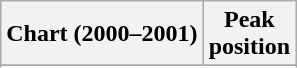<table class="wikitable sortable">
<tr>
<th align="left">Chart (2000–2001)</th>
<th align="center">Peak<br>position</th>
</tr>
<tr>
</tr>
<tr>
</tr>
<tr>
</tr>
</table>
